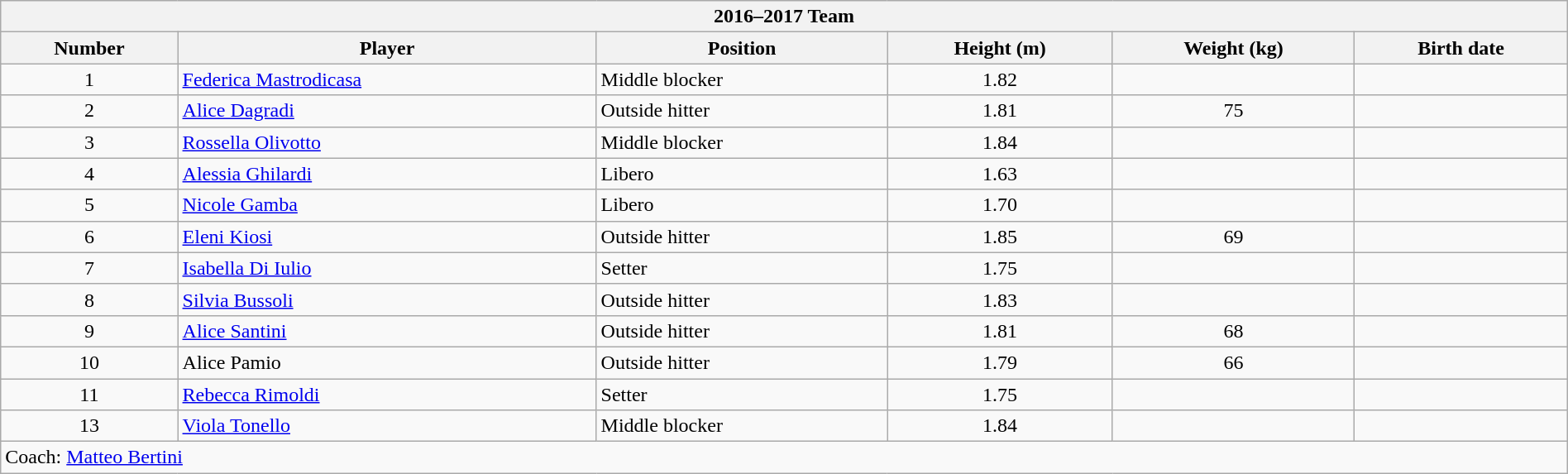<table class="wikitable" style="width:100%;">
<tr>
<th colspan=6><strong>2016–2017 Team</strong></th>
</tr>
<tr>
<th>Number</th>
<th>Player</th>
<th>Position</th>
<th>Height (m)</th>
<th>Weight (kg)</th>
<th>Birth date</th>
</tr>
<tr>
<td align=center>1</td>
<td> <a href='#'>Federica Mastrodicasa</a></td>
<td>Middle blocker</td>
<td align=center>1.82</td>
<td align=center></td>
<td></td>
</tr>
<tr>
<td align=center>2</td>
<td> <a href='#'>Alice Dagradi</a></td>
<td>Outside hitter</td>
<td align=center>1.81</td>
<td align=center>75</td>
<td></td>
</tr>
<tr>
<td align=center>3</td>
<td> <a href='#'>Rossella Olivotto</a></td>
<td>Middle blocker</td>
<td align=center>1.84</td>
<td align=center></td>
<td></td>
</tr>
<tr>
<td align=center>4</td>
<td> <a href='#'>Alessia Ghilardi</a></td>
<td>Libero</td>
<td align=center>1.63</td>
<td align=center></td>
<td></td>
</tr>
<tr>
<td align=center>5</td>
<td> <a href='#'>Nicole Gamba</a></td>
<td>Libero</td>
<td align=center>1.70</td>
<td align=center></td>
<td></td>
</tr>
<tr>
<td align=center>6</td>
<td> <a href='#'>Eleni Kiosi</a></td>
<td>Outside hitter</td>
<td align=center>1.85</td>
<td align=center>69</td>
<td></td>
</tr>
<tr>
<td align=center>7</td>
<td> <a href='#'>Isabella Di Iulio</a></td>
<td>Setter</td>
<td align=center>1.75</td>
<td align=center></td>
<td></td>
</tr>
<tr>
<td align=center>8</td>
<td> <a href='#'>Silvia Bussoli</a></td>
<td>Outside hitter</td>
<td align=center>1.83</td>
<td align=center></td>
<td></td>
</tr>
<tr>
<td align=center>9</td>
<td> <a href='#'>Alice Santini</a></td>
<td>Outside hitter</td>
<td align=center>1.81</td>
<td align=center>68</td>
<td></td>
</tr>
<tr>
<td align=center>10</td>
<td> Alice Pamio</td>
<td>Outside hitter</td>
<td align=center>1.79</td>
<td align=center>66</td>
<td></td>
</tr>
<tr>
<td align=center>11</td>
<td> <a href='#'>Rebecca Rimoldi</a></td>
<td>Setter</td>
<td align=center>1.75</td>
<td align=center></td>
<td></td>
</tr>
<tr>
<td align=center>13</td>
<td> <a href='#'>Viola Tonello</a></td>
<td>Middle blocker</td>
<td align=center>1.84</td>
<td align=center></td>
<td></td>
</tr>
<tr>
<td colspan=6>Coach:  <a href='#'>Matteo Bertini</a></td>
</tr>
</table>
